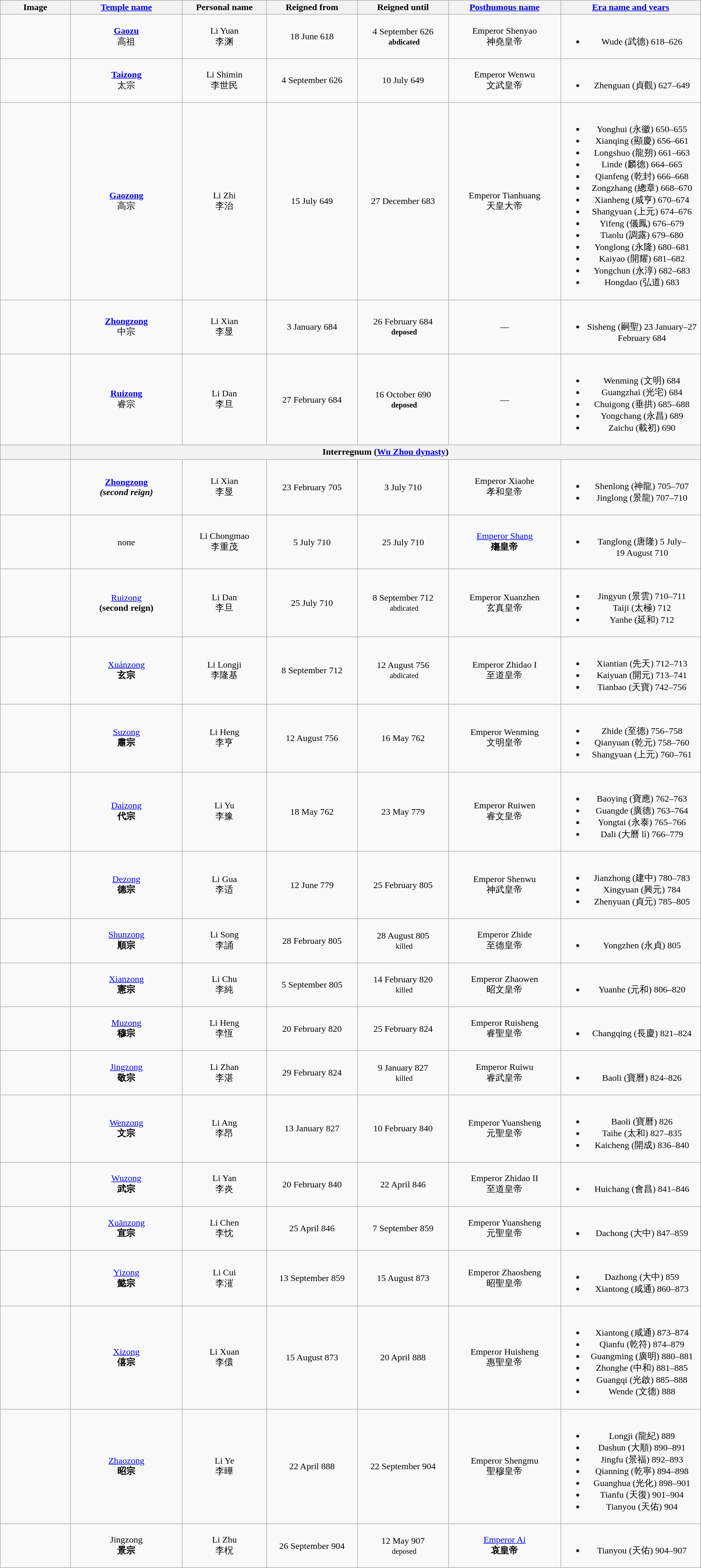<table class="wikitable" style="text-align:center">
<tr>
<th width="10%">Image</th>
<th width="16%"><a href='#'>Temple name</a></th>
<th width="12%">Personal name</th>
<th width="13%">Reigned from</th>
<th width="13%">Reigned until</th>
<th width="16%"><a href='#'>Posthumous name</a></th>
<th width="20%"><a href='#'>Era name and years</a></th>
</tr>
<tr>
<td></td>
<td><strong><a href='#'>Gaozu</a></strong><br>高祖</td>
<td>Li Yuan<br>李渊</td>
<td>18 June 618</td>
<td>4 September 626<br> <small><strong>abdicated</strong></small></td>
<td>Emperor Shenyao<br>神堯皇帝</td>
<td><br><ul><li>Wude (武德) 618–626</li></ul></td>
</tr>
<tr>
<td></td>
<td><strong><a href='#'>Taizong</a></strong><br>太宗</td>
<td>Li Shimin<br>李世民</td>
<td>4 September 626</td>
<td>10 July 649</td>
<td>Emperor Wenwu<br>文武皇帝</td>
<td><br><ul><li>Zhenguan (貞觀) 627–649</li></ul></td>
</tr>
<tr>
<td></td>
<td><a href='#'><strong>Gaozong</strong></a><br>高宗</td>
<td>Li Zhi<br>李治</td>
<td>15 July 649</td>
<td>27 December 683</td>
<td>Emperor Tianhuang<br>天皇大帝</td>
<td><br><ul><li>Yonghui (永徽) 650–655</li><li>Xianqing (顯慶) 656–661</li><li>Longshuo (龍朔) 661–663</li><li>Linde (麟德) 664–665</li><li>Qianfeng (乾封) 666–668</li><li>Zongzhang (總章) 668–670</li><li>Xianheng (咸亨) 670–674</li><li>Shangyuan (上元) 674–676</li><li>Yifeng (儀鳳) 676–679</li><li>Tiaolu (調露) 679–680</li><li>Yonglong (永隆) 680–681</li><li>Kaiyao (開耀) 681–682</li><li>Yongchun (永淳) 682–683</li><li>Hongdao (弘道) 683</li></ul></td>
</tr>
<tr>
<td></td>
<td><strong><a href='#'>Zhongzong</a><br></strong>中宗</td>
<td>Li Xian<br>李显</td>
<td>3 January 684</td>
<td>26 February 684<br> <small><strong>deposed</strong></small></td>
<td>—</td>
<td><br><ul><li>Sisheng (嗣聖) 23 January–27 February 684</li></ul></td>
</tr>
<tr>
<td></td>
<td><strong><a href='#'>Ruizong</a></strong><br>睿宗</td>
<td>Li Dan<br>李旦</td>
<td>27 February 684</td>
<td>16 October 690<br> <small><strong>deposed</strong></small></td>
<td>—</td>
<td><br><ul><li>Wenming (文明) 684</li><li>Guangzhai (光宅) 684</li><li>Chuigong (垂拱) 685–688</li><li>Yongchang (永昌) 689</li><li>Zaichu (載初) 690</li></ul></td>
</tr>
<tr>
<th></th>
<th colspan="6">Interregnum (<a href='#'>Wu Zhou dynasty</a>)</th>
</tr>
<tr>
<td></td>
<td><a href='#'><strong>Zhongzong</strong></a><strong><br><strong><em>(second reign)<em></td>
<td>Li Xian<br>李显</td>
<td>23 February 705</td>
<td>3 July 710</td>
<td>Emperor Xiaohe<br>孝和皇帝</td>
<td><br><ul><li>Shenlong (神龍) 705–707</li><li>Jinglong (景龍) 707–710</li></ul></td>
</tr>
<tr>
<td></td>
<td></em>none<em></td>
<td>Li Chongmao<br>李重茂</td>
<td>5 July 710</td>
<td>25 July 710</td>
<td></strong><a href='#'>Emperor Shang</a><strong><br>殤皇帝</td>
<td><br><ul><li>Tanglong (唐隆) 5 July–<br>19 August 710</li></ul></td>
</tr>
<tr>
<td></td>
<td><a href='#'></strong>Ruizong<strong></a><br></em>(second reign)<em></td>
<td>Li Dan<br>李旦</td>
<td>25 July 710</td>
<td>8 September 712<br> <small></strong>abdicated<strong></small></td>
<td>Emperor Xuanzhen<br>玄真皇帝</td>
<td><br><ul><li>Jingyun (景雲) 710–711</li><li>Taiji (太極) 712</li><li>Yanhe (延和) 712</li></ul></td>
</tr>
<tr>
<td></td>
<td><a href='#'></strong>Xuánzong<strong></a><br>玄宗</td>
<td>Li Longji<br>李隆基</td>
<td>8 September 712</td>
<td>12 August 756<br> <small></strong>abdicated<strong></small></td>
<td>Emperor Zhidao I<br>至道皇帝</td>
<td><br><ul><li>Xiantian (先天) 712–713</li><li>Kaiyuan (開元) 713–741</li><li>Tianbao (天寶) 742–756</li></ul></td>
</tr>
<tr>
<td></td>
<td></strong><a href='#'>Suzong</a><br><strong>肅宗</td>
<td>Li Heng<br>李亨</td>
<td>12 August 756</td>
<td>16 May 762</td>
<td>Emperor Wenming<br>文明皇帝</td>
<td><br><ul><li>Zhide (至德) 756–758</li><li>Qianyuan (乾元) 758–760</li><li>Shangyuan (上元) 760–761</li></ul></td>
</tr>
<tr>
<td></td>
<td><a href='#'></strong>Daizong<strong></a><br>代宗</td>
<td>Li Yu<br>李豫</td>
<td>18 May 762</td>
<td>23 May 779</td>
<td>Emperor Ruiwen<br>睿文皇帝</td>
<td><br><ul><li>Baoying (寶應) 762–763</li><li>Guangde (廣德) 763–764</li><li>Yongtai (永泰) 765–766</li><li>Dali (大曆 lì) 766–779</li></ul></td>
</tr>
<tr>
<td></td>
<td><a href='#'></strong>Dezong<strong></a><br>德宗</td>
<td>Li Gua<br>李适</td>
<td>12 June 779</td>
<td>25 February 805</td>
<td>Emperor Shenwu<br>神武皇帝</td>
<td><br><ul><li>Jianzhong (建中) 780–783</li><li>Xingyuan (興元) 784</li><li>Zhenyuan (貞元) 785–805</li></ul></td>
</tr>
<tr>
<td></td>
<td><a href='#'></strong>Shunzong<strong></a><br>順宗</td>
<td>Li Song<br>李誦</td>
<td>28 February 805</td>
<td>28 August 805<br> <small></strong>killed<strong></small></td>
<td>Emperor Zhide<br>至德皇帝</td>
<td><br><ul><li>Yongzhen (永貞) 805</li></ul></td>
</tr>
<tr>
<td></td>
<td><a href='#'></strong>Xianzong<strong></a><br>憲宗</td>
<td>Li Chu<br>李純</td>
<td>5 September 805</td>
<td>14 February 820<br> <small></strong>killed<strong></small></td>
<td>Emperor Zhaowen<br>昭文皇帝</td>
<td><br><ul><li>Yuanhe (元和) 806–820</li></ul></td>
</tr>
<tr>
<td></td>
<td><a href='#'></strong>Muzong<strong></a><br>穆宗</td>
<td>Li Heng<br>李恆</td>
<td>20 February 820</td>
<td>25 February 824</td>
<td>Emperor Ruisheng<br>睿聖皇帝</td>
<td><br><ul><li>Changqing (長慶) 821–824</li></ul></td>
</tr>
<tr>
<td></td>
<td><a href='#'></strong>Jingzong<strong></a><br>敬宗</td>
<td>Li Zhan<br>李湛</td>
<td>29 February 824</td>
<td>9 January 827<br> <small></strong>killed<strong></small></td>
<td>Emperor Ruiwu<br>睿武皇帝</td>
<td><br><ul><li>Baoli (寶曆) 824–826</li></ul></td>
</tr>
<tr>
<td></td>
<td><a href='#'></strong>Wenzong<strong></a><br>文宗</td>
<td>Li Ang<br>李昂</td>
<td>13 January 827</td>
<td>10 February 840</td>
<td>Emperor Yuansheng<br>元聖皇帝</td>
<td><br><ul><li>Baoli (寶曆) 826</li><li>Taihe (太和) 827–835</li><li>Kaicheng (開成) 836–840</li></ul></td>
</tr>
<tr>
<td></td>
<td><a href='#'></strong>Wuzong<strong></a><br>武宗</td>
<td>Li Yan<br>李炎</td>
<td>20 February 840</td>
<td>22 April 846</td>
<td>Emperor Zhidao II<br>至道皇帝</td>
<td><br><ul><li>Huichang (會昌) 841–846</li></ul></td>
</tr>
<tr>
<td></td>
<td><a href='#'></strong>Xuānzong<strong></a><br>宣宗</td>
<td>Li Chen<br>李忱</td>
<td>25 April 846</td>
<td>7 September 859</td>
<td>Emperor Yuansheng<br>元聖皇帝</td>
<td><br><ul><li>Dachong (大中) 847–859</li></ul></td>
</tr>
<tr>
<td></td>
<td></strong><a href='#'>Yizong</a><br><strong>懿宗</td>
<td>Li Cui<br>李漼</td>
<td>13 September 859</td>
<td>15 August 873</td>
<td>Emperor Zhaosheng<br>昭聖皇帝</td>
<td><br><ul><li>Dazhong (大中) 859</li><li>Xiantong (咸通) 860–873</li></ul></td>
</tr>
<tr>
<td></td>
<td></strong><a href='#'>Xizong</a><strong><br>僖宗</td>
<td>Li Xuan<br>李儇</td>
<td>15 August 873</td>
<td>20 April 888</td>
<td>Emperor Huisheng<br>惠聖皇帝</td>
<td><br><ul><li>Xiantong (咸通) 873–874</li><li>Qianfu (乾符) 874–879</li><li>Guangming (廣明) 880–881</li><li>Zhonghe (中和) 881–885</li><li>Guangqi (光啟) 885–888</li><li>Wende (文德) 888</li></ul></td>
</tr>
<tr>
<td></td>
<td></strong><a href='#'>Zhaozong</a><strong><br>昭宗</td>
<td>Li Ye<br>李曄</td>
<td>22 April 888</td>
<td>22 September 904</td>
<td>Emperor Shengmu<br>聖穆皇帝</td>
<td><br><ul><li>Longji (龍紀) 889</li><li>Dashun (大順) 890–891</li><li>Jingfu (景福) 892–893</li><li>Qianning (乾寧) 894–898</li><li>Guanghua (光化) 898–901</li><li>Tianfu (天復) 901–904</li><li>Tianyou (天佑) 904</li></ul></td>
</tr>
<tr>
<td></td>
<td></strong>Jingzong<br><strong>景宗</td>
<td>Li Zhu<br>李柷</td>
<td>26 September 904</td>
<td>12 May 907<br> <small></strong>deposed<strong></small></td>
<td></strong><a href='#'>Emperor Ai</a><br><strong>哀皇帝</td>
<td><br><ul><li>Tianyou (天佑) 904–907</li></ul></td>
</tr>
</table>
